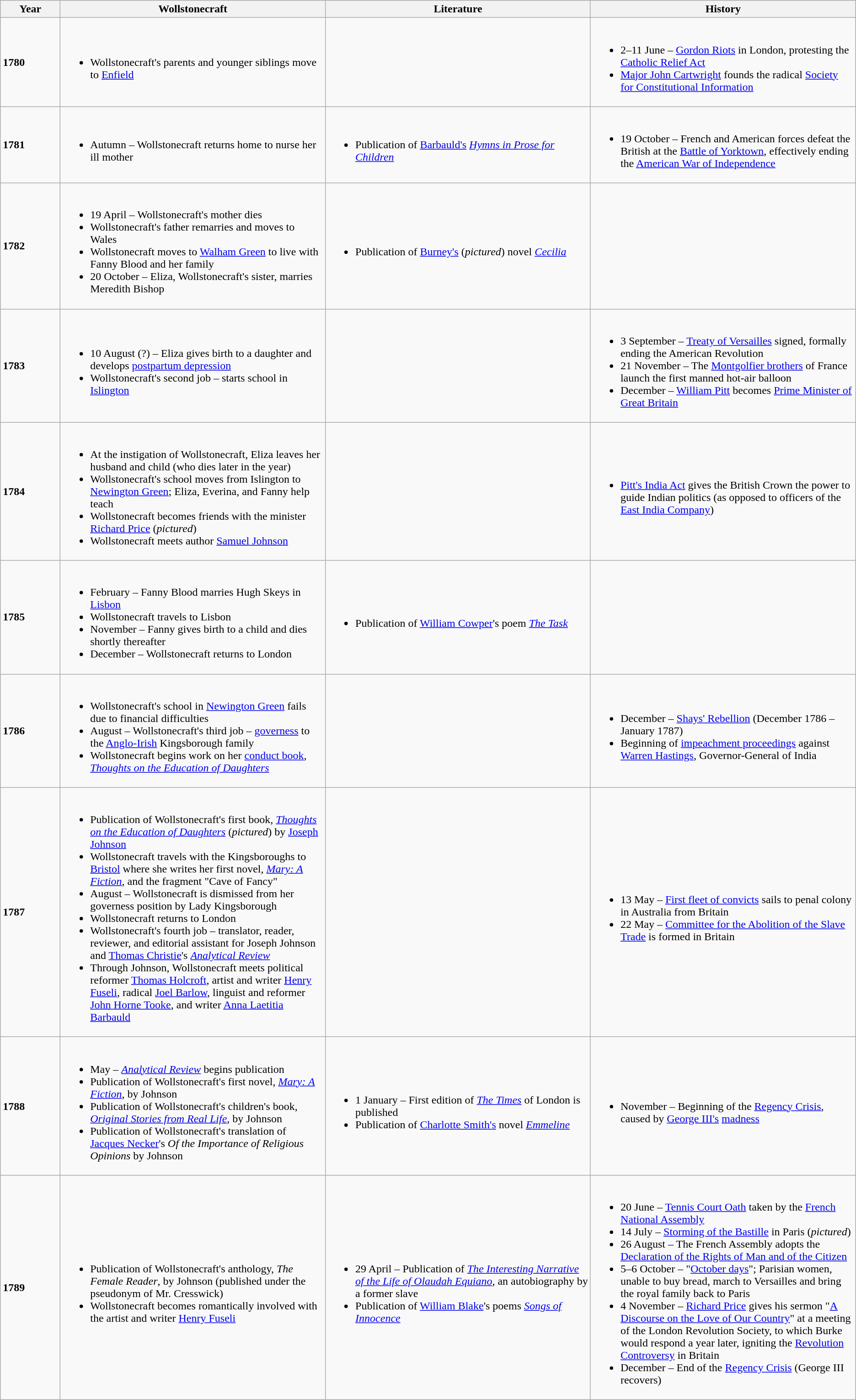<table class="wikitable">
<tr>
<th>Year</th>
<th width=31%>Wollstonecraft</th>
<th width=31%>Literature</th>
<th width=31%>History</th>
</tr>
<tr>
<td><strong>1780</strong></td>
<td><br><ul><li>Wollstonecraft's parents and younger siblings move to <a href='#'>Enfield</a></li></ul></td>
<td></td>
<td><br><ul><li>2–11 June – <a href='#'>Gordon Riots</a> in London, protesting the <a href='#'>Catholic Relief Act</a></li><li><a href='#'>Major John Cartwright</a> founds the radical <a href='#'>Society for Constitutional Information</a></li></ul></td>
</tr>
<tr>
<td><strong>1781</strong></td>
<td><br><ul><li>Autumn – Wollstonecraft returns home to nurse her ill mother</li></ul></td>
<td><br><ul><li>Publication of <a href='#'>Barbauld's</a> <em><a href='#'>Hymns in Prose for Children</a></em></li></ul></td>
<td><br><ul><li>19 October – French and American forces defeat the British at the <a href='#'>Battle of Yorktown</a>, effectively ending the <a href='#'>American War of Independence</a></li></ul></td>
</tr>
<tr>
<td><strong>1782</strong></td>
<td><br><ul><li>19 April – Wollstonecraft's mother dies</li><li>Wollstonecraft's father remarries and moves to Wales</li><li>Wollstonecraft moves to <a href='#'>Walham Green</a> to live with Fanny Blood and her family</li><li>20 October – Eliza, Wollstonecraft's sister, marries Meredith Bishop</li></ul></td>
<td><br><ul><li>Publication of <a href='#'>Burney's</a> (<em>pictured</em>) novel <em><a href='#'>Cecilia</a></em></li></ul></td>
<td></td>
</tr>
<tr>
<td><strong>1783</strong></td>
<td><br><ul><li>10 August (?) – Eliza gives birth to a daughter and develops <a href='#'>postpartum depression</a></li><li>Wollstonecraft's second job – starts school in <a href='#'>Islington</a></li></ul></td>
<td></td>
<td><br><ul><li>3 September – <a href='#'>Treaty of Versailles</a> signed, formally ending the American Revolution</li><li>21 November – The <a href='#'>Montgolfier brothers</a> of France launch the first manned hot-air balloon</li><li>December – <a href='#'>William Pitt</a> becomes <a href='#'>Prime Minister of Great Britain</a></li></ul></td>
</tr>
<tr>
<td><strong>1784</strong></td>
<td><br><ul><li>At the instigation of Wollstonecraft, Eliza leaves her husband and child (who dies later in the year)</li><li>Wollstonecraft's school moves from Islington to <a href='#'>Newington Green</a>; Eliza, Everina, and Fanny help teach</li><li>Wollstonecraft becomes friends with the minister <a href='#'>Richard Price</a> (<em>pictured</em>)</li><li>Wollstonecraft meets author <a href='#'>Samuel Johnson</a></li></ul></td>
<td></td>
<td><br><ul><li><a href='#'>Pitt's India Act</a> gives the British Crown the power to guide Indian politics (as opposed to officers of the <a href='#'>East India Company</a>)</li></ul></td>
</tr>
<tr>
<td><strong>1785</strong></td>
<td><br><ul><li>February – Fanny Blood marries Hugh Skeys in <a href='#'>Lisbon</a></li><li>Wollstonecraft travels to Lisbon</li><li>November – Fanny gives birth to a child and dies shortly thereafter</li><li>December – Wollstonecraft returns to London</li></ul></td>
<td><br><ul><li>Publication of <a href='#'>William Cowper</a>'s poem <em><a href='#'>The Task</a></em></li></ul></td>
<td></td>
</tr>
<tr>
<td><strong>1786</strong></td>
<td><br><ul><li>Wollstonecraft's school in <a href='#'>Newington Green</a> fails due to financial difficulties</li><li>August – Wollstonecraft's third job – <a href='#'>governess</a> to the <a href='#'>Anglo-Irish</a> Kingsborough family</li><li>Wollstonecraft begins work on her <a href='#'>conduct book</a>, <em><a href='#'>Thoughts on the Education of Daughters</a></em></li></ul></td>
<td></td>
<td><br><ul><li>December – <a href='#'>Shays' Rebellion</a> (December 1786 – January 1787)</li><li>Beginning of <a href='#'>impeachment proceedings</a> against <a href='#'>Warren Hastings</a>, Governor-General of India</li></ul></td>
</tr>
<tr>
<td><strong>1787</strong></td>
<td><br><ul><li>Publication of Wollstonecraft's first book, <em><a href='#'>Thoughts on the Education of Daughters</a></em> (<em>pictured</em>) by <a href='#'>Joseph Johnson</a></li><li>Wollstonecraft travels with the Kingsboroughs to <a href='#'>Bristol</a> where she writes her first novel, <em><a href='#'>Mary: A Fiction</a></em>, and the fragment "Cave of Fancy"</li><li>August – Wollstonecraft is dismissed from her governess position by Lady Kingsborough</li><li>Wollstonecraft returns to London</li><li>Wollstonecraft's fourth job – translator, reader, reviewer, and editorial assistant for Joseph Johnson and <a href='#'>Thomas Christie</a>'s <em><a href='#'>Analytical Review</a></em></li><li>Through Johnson, Wollstonecraft meets political reformer <a href='#'>Thomas Holcroft</a>, artist and writer <a href='#'>Henry Fuseli</a>, radical <a href='#'>Joel Barlow</a>, linguist and reformer <a href='#'>John Horne Tooke</a>, and writer <a href='#'>Anna Laetitia Barbauld</a></li></ul></td>
<td></td>
<td><br><ul><li>13 May – <a href='#'>First fleet of convicts</a> sails to penal colony in Australia from Britain</li><li>22 May – <a href='#'>Committee for the Abolition of the Slave Trade</a> is formed in Britain</li></ul></td>
</tr>
<tr>
<td><strong>1788</strong></td>
<td><br><ul><li>May – <em><a href='#'>Analytical Review</a></em> begins publication</li><li>Publication of Wollstonecraft's first novel, <em><a href='#'>Mary: A Fiction</a></em>, by Johnson</li><li>Publication of Wollstonecraft's children's book, <em><a href='#'>Original Stories from Real Life</a></em>, by Johnson</li><li>Publication of Wollstonecraft's translation of <a href='#'>Jacques Necker</a>'s <em>Of the Importance of Religious Opinions</em> by Johnson</li></ul></td>
<td><br><ul><li>1 January – First edition of <em><a href='#'>The Times</a></em> of London is published</li><li>Publication of <a href='#'>Charlotte Smith's</a> novel <em><a href='#'>Emmeline</a></em></li></ul></td>
<td><br><ul><li>November – Beginning of the <a href='#'>Regency Crisis</a>, caused by <a href='#'>George III's</a> <a href='#'>madness</a></li></ul></td>
</tr>
<tr>
<td><strong>1789</strong></td>
<td><br><ul><li>Publication of Wollstonecraft's anthology, <em>The Female Reader</em>, by Johnson (published under the pseudonym of Mr. Cresswick)</li><li>Wollstonecraft becomes romantically involved with the artist and writer <a href='#'>Henry Fuseli</a></li></ul></td>
<td><br><ul><li>29 April – Publication of <em><a href='#'>The Interesting Narrative of the Life of Olaudah Equiano</a></em>, an autobiography by a former slave</li><li>Publication of <a href='#'>William Blake</a>'s poems <em><a href='#'>Songs of Innocence</a></em></li></ul></td>
<td><br><ul><li>20 June – <a href='#'>Tennis Court Oath</a> taken by the <a href='#'>French National Assembly</a></li><li>14 July – <a href='#'>Storming of the Bastille</a> in Paris (<em>pictured</em>)</li><li>26 August – The French Assembly adopts the <a href='#'>Declaration of the Rights of Man and of the Citizen</a></li><li>5–6 October – "<a href='#'>October days</a>"; Parisian women, unable to buy bread, march to Versailles and bring the royal family back to Paris</li><li>4 November – <a href='#'>Richard Price</a> gives his sermon "<a href='#'>A Discourse on the Love of Our Country</a>" at a meeting of the London Revolution Society, to which Burke would respond a year later, igniting the <a href='#'>Revolution Controversy</a> in Britain</li><li>December – End of the <a href='#'>Regency Crisis</a> (George III recovers)</li></ul></td>
</tr>
</table>
